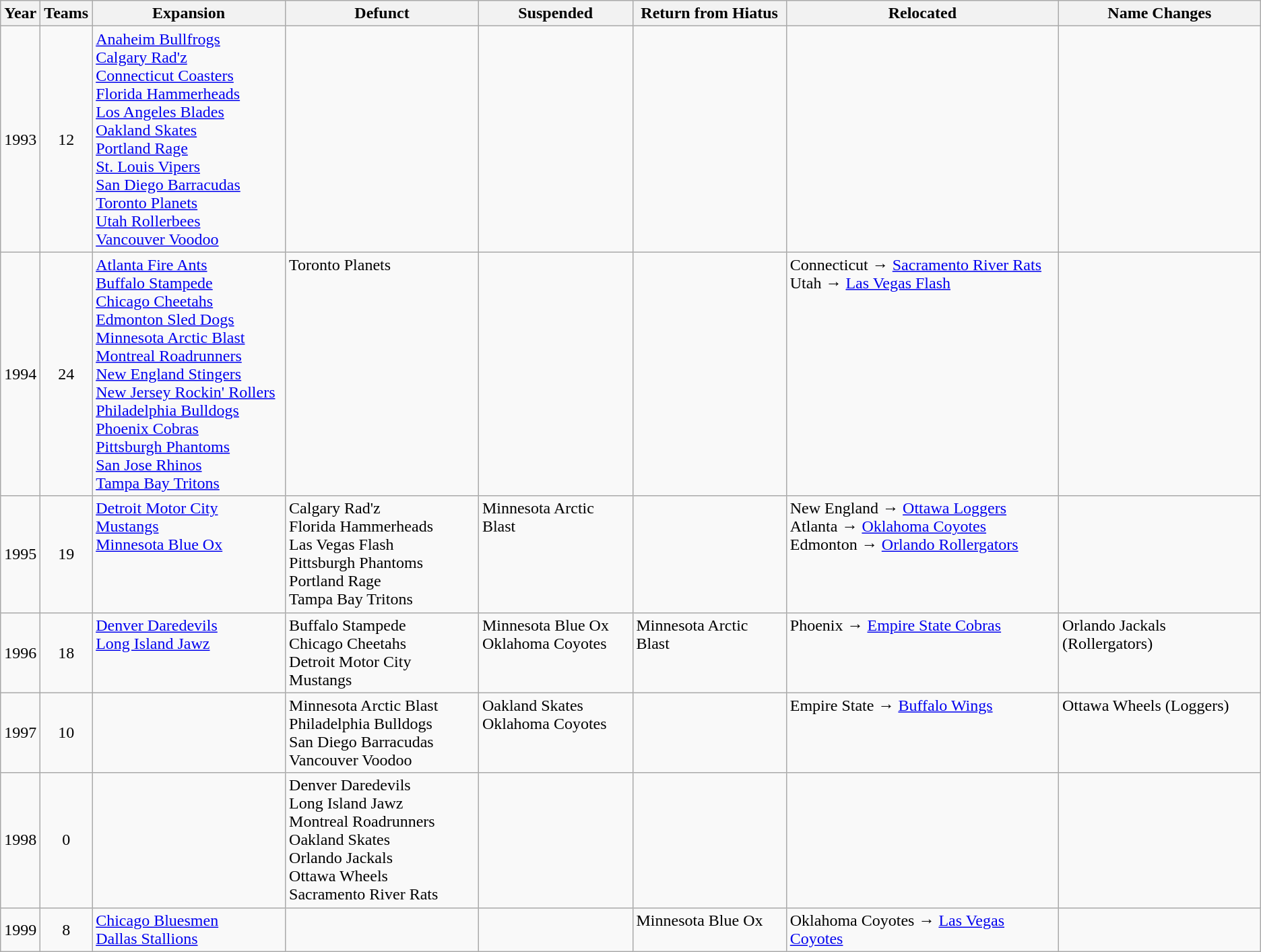<table class="wikitable">
<tr>
<th>Year</th>
<th>Teams</th>
<th>Expansion</th>
<th>Defunct</th>
<th>Suspended</th>
<th>Return from Hiatus</th>
<th>Relocated</th>
<th>Name Changes</th>
</tr>
<tr>
<td>1993</td>
<td ALIGN=CENTER>12</td>
<td VALIGN=TOP><a href='#'>Anaheim Bullfrogs</a><br><a href='#'>Calgary Rad'z</a><br><a href='#'>Connecticut Coasters</a><br><a href='#'>Florida Hammerheads</a><br><a href='#'>Los Angeles Blades</a><br><a href='#'>Oakland Skates</a><br><a href='#'>Portland Rage</a><br><a href='#'>St. Louis Vipers</a><br><a href='#'>San Diego Barracudas</a><br><a href='#'>Toronto Planets</a><br><a href='#'>Utah Rollerbees</a><br><a href='#'>Vancouver Voodoo</a></td>
<td></td>
<td></td>
<td></td>
<td></td>
<td></td>
</tr>
<tr>
<td>1994</td>
<td ALIGN=CENTER>24</td>
<td VALIGN=TOP><a href='#'>Atlanta Fire Ants</a><br><a href='#'>Buffalo Stampede</a><br><a href='#'>Chicago Cheetahs</a><br><a href='#'>Edmonton Sled Dogs</a><br><a href='#'>Minnesota Arctic Blast</a><br><a href='#'>Montreal Roadrunners</a><br><a href='#'>New England Stingers</a><br><a href='#'>New Jersey Rockin' Rollers</a><br><a href='#'>Philadelphia Bulldogs</a><br><a href='#'>Phoenix Cobras</a><br><a href='#'>Pittsburgh Phantoms</a><br><a href='#'>San Jose Rhinos</a><br><a href='#'>Tampa Bay Tritons</a></td>
<td VALIGN=TOP>Toronto Planets</td>
<td></td>
<td></td>
<td VALIGN=TOP>Connecticut → <a href='#'>Sacramento River Rats</a> <br>Utah → <a href='#'>Las Vegas Flash</a></td>
<td></td>
</tr>
<tr>
<td>1995</td>
<td ALIGN=CENTER>19</td>
<td VALIGN=TOP><a href='#'>Detroit Motor City Mustangs</a><br><a href='#'>Minnesota Blue Ox</a></td>
<td VALIGN=TOP>Calgary Rad'z<br>Florida Hammerheads<br>Las Vegas Flash<br>Pittsburgh Phantoms<br>Portland Rage<br>Tampa Bay Tritons</td>
<td VALIGN=TOP>Minnesota Arctic Blast</td>
<td></td>
<td VALIGN=TOP>New England → <a href='#'>Ottawa Loggers</a><br>Atlanta → <a href='#'>Oklahoma Coyotes</a><br>Edmonton → <a href='#'>Orlando Rollergators</a></td>
<td></td>
</tr>
<tr>
<td>1996</td>
<td ALIGN=CENTER>18</td>
<td VALIGN=TOP><a href='#'>Denver Daredevils</a><br><a href='#'>Long Island Jawz</a></td>
<td VALIGN=TOP>Buffalo Stampede<br>Chicago Cheetahs<br>Detroit Motor City Mustangs</td>
<td VALIGN=TOP>Minnesota Blue Ox<br>Oklahoma Coyotes</td>
<td VALIGN=TOP>Minnesota Arctic Blast</td>
<td VALIGN=TOP>Phoenix → <a href='#'>Empire State Cobras</a><br></td>
<td VALIGN=TOP>Orlando Jackals (Rollergators)</td>
</tr>
<tr>
<td>1997</td>
<td ALIGN=CENTER>10</td>
<td></td>
<td VALIGN=TOP>Minnesota Arctic Blast<br>Philadelphia Bulldogs<br>San Diego Barracudas<br>Vancouver Voodoo</td>
<td VALIGN=TOP>Oakland Skates<br>Oklahoma Coyotes</td>
<td></td>
<td VALIGN=TOP>Empire State → <a href='#'>Buffalo Wings</a></td>
<td VALIGN=TOP>Ottawa Wheels (Loggers)</td>
</tr>
<tr>
<td>1998</td>
<td ALIGN=CENTER>0</td>
<td></td>
<td VALIGN=TOP>Denver Daredevils<br>Long Island Jawz<br>Montreal Roadrunners<br>Oakland Skates<br>Orlando Jackals<br>Ottawa Wheels<br>Sacramento River Rats</td>
<td></td>
<td></td>
<td></td>
<td></td>
</tr>
<tr>
<td>1999</td>
<td ALIGN=CENTER>8</td>
<td VALIGN=TOP><a href='#'>Chicago Bluesmen</a><br><a href='#'>Dallas Stallions</a></td>
<td></td>
<td></td>
<td VALIGN=TOP>Minnesota Blue Ox</td>
<td VALIGN=TOP>Oklahoma Coyotes → <a href='#'>Las Vegas Coyotes</a></td>
<td></td>
</tr>
</table>
